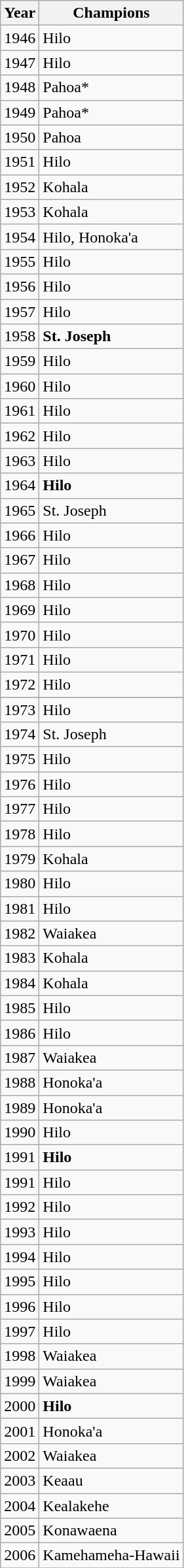<table class="wikitable">
<tr>
<th>Year</th>
<th>Champions</th>
</tr>
<tr>
<td>1946</td>
<td>Hilo</td>
</tr>
<tr>
<td>1947</td>
<td>Hilo</td>
</tr>
<tr>
<td>1948</td>
<td>Pahoa*</td>
</tr>
<tr>
<td>1949</td>
<td>Pahoa*</td>
</tr>
<tr>
<td>1950</td>
<td>Pahoa</td>
</tr>
<tr>
<td>1951</td>
<td>Hilo</td>
</tr>
<tr>
<td>1952</td>
<td>Kohala</td>
</tr>
<tr>
<td>1953</td>
<td>Kohala</td>
</tr>
<tr>
<td>1954</td>
<td>Hilo, Honoka'a</td>
</tr>
<tr>
<td>1955</td>
<td>Hilo</td>
</tr>
<tr>
<td>1956</td>
<td>Hilo</td>
</tr>
<tr>
<td>1957</td>
<td>Hilo</td>
</tr>
<tr>
<td>1958</td>
<td><strong>St. Joseph</strong></td>
</tr>
<tr>
<td>1959</td>
<td>Hilo</td>
</tr>
<tr>
<td>1960</td>
<td>Hilo</td>
</tr>
<tr>
<td>1961</td>
<td>Hilo</td>
</tr>
<tr>
<td>1962</td>
<td>Hilo</td>
</tr>
<tr>
<td>1963</td>
<td>Hilo</td>
</tr>
<tr>
<td>1964</td>
<td><strong>Hilo</strong></td>
</tr>
<tr>
<td>1965</td>
<td>St. Joseph</td>
</tr>
<tr>
<td>1966</td>
<td>Hilo</td>
</tr>
<tr>
<td>1967</td>
<td>Hilo</td>
</tr>
<tr>
<td>1968</td>
<td>Hilo</td>
</tr>
<tr>
<td>1969</td>
<td>Hilo</td>
</tr>
<tr>
<td>1970</td>
<td>Hilo</td>
</tr>
<tr>
<td>1971</td>
<td>Hilo</td>
</tr>
<tr>
<td>1972</td>
<td>Hilo</td>
</tr>
<tr>
</tr>
<tr>
<td>1973</td>
<td>Hilo</td>
</tr>
<tr>
<td>1974</td>
<td>St. Joseph</td>
</tr>
<tr>
<td>1975</td>
<td>Hilo</td>
</tr>
<tr>
<td>1976</td>
<td>Hilo</td>
</tr>
<tr>
<td>1977</td>
<td>Hilo</td>
</tr>
<tr>
<td>1978</td>
<td>Hilo</td>
</tr>
<tr>
<td>1979</td>
<td>Kohala</td>
</tr>
<tr>
<td>1980</td>
<td>Hilo</td>
</tr>
<tr>
<td>1981</td>
<td>Hilo</td>
</tr>
<tr>
<td>1982</td>
<td>Waiakea</td>
</tr>
<tr>
<td>1983</td>
<td>Kohala</td>
</tr>
<tr>
<td>1984</td>
<td>Kohala</td>
</tr>
<tr>
<td>1985</td>
<td>Hilo</td>
</tr>
<tr>
<td>1986</td>
<td>Hilo</td>
</tr>
<tr>
<td>1987</td>
<td>Waiakea</td>
</tr>
<tr>
<td>1988</td>
<td>Honoka'a</td>
</tr>
<tr>
<td>1989</td>
<td>Honoka'a</td>
</tr>
<tr>
<td>1990</td>
<td>Hilo</td>
</tr>
<tr>
<td>1991</td>
<td><strong>Hilo</strong></td>
</tr>
<tr>
<td>1991</td>
<td>Hilo</td>
</tr>
<tr>
<td>1992</td>
<td>Hilo</td>
</tr>
<tr>
<td>1993</td>
<td>Hilo</td>
</tr>
<tr>
<td>1994</td>
<td>Hilo</td>
</tr>
<tr>
<td>1995</td>
<td>Hilo</td>
</tr>
<tr>
<td>1996</td>
<td>Hilo</td>
</tr>
<tr>
<td>1997</td>
<td>Hilo</td>
</tr>
<tr>
<td>1998</td>
<td>Waiakea</td>
</tr>
<tr>
<td>1999</td>
<td>Waiakea</td>
</tr>
<tr>
<td>2000</td>
<td><strong>Hilo</strong></td>
</tr>
<tr>
<td>2001</td>
<td>Honoka'a</td>
</tr>
<tr>
<td>2002</td>
<td>Waiakea</td>
</tr>
<tr>
<td>2003</td>
<td>Keaau</td>
</tr>
<tr>
<td>2004</td>
<td>Kealakehe</td>
</tr>
<tr>
<td>2005</td>
<td>Konawaena</td>
</tr>
<tr>
<td>2006</td>
<td>Kamehameha-Hawaii</td>
</tr>
<tr>
</tr>
</table>
